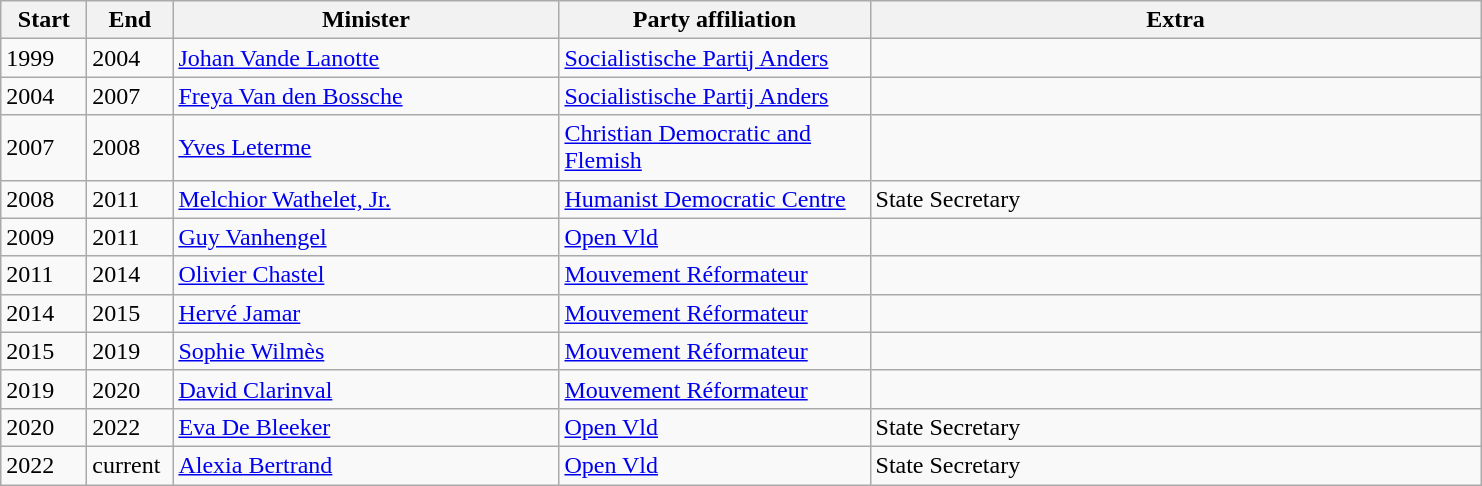<table class="wikitable">
<tr>
<th width=50>Start</th>
<th width=50>End</th>
<th width=250>Minister</th>
<th width=200>Party affiliation</th>
<th width=400>Extra</th>
</tr>
<tr>
<td>1999</td>
<td>2004</td>
<td><a href='#'>Johan Vande Lanotte</a></td>
<td><a href='#'>Socialistische Partij Anders</a></td>
<td></td>
</tr>
<tr>
<td>2004</td>
<td>2007</td>
<td><a href='#'>Freya Van den Bossche</a></td>
<td><a href='#'>Socialistische Partij Anders</a></td>
<td></td>
</tr>
<tr>
<td>2007</td>
<td>2008</td>
<td><a href='#'>Yves Leterme</a></td>
<td><a href='#'>Christian Democratic and Flemish</a></td>
<td></td>
</tr>
<tr>
<td>2008</td>
<td>2011</td>
<td><a href='#'>Melchior Wathelet, Jr.</a></td>
<td><a href='#'>Humanist Democratic Centre</a></td>
<td>State Secretary</td>
</tr>
<tr>
<td>2009</td>
<td>2011</td>
<td><a href='#'>Guy Vanhengel</a></td>
<td><a href='#'>Open Vld</a></td>
<td></td>
</tr>
<tr>
<td>2011</td>
<td>2014</td>
<td><a href='#'>Olivier Chastel</a></td>
<td><a href='#'>Mouvement Réformateur</a></td>
<td></td>
</tr>
<tr>
<td>2014</td>
<td>2015</td>
<td><a href='#'>Hervé Jamar</a></td>
<td><a href='#'>Mouvement Réformateur</a></td>
<td></td>
</tr>
<tr>
<td>2015</td>
<td>2019</td>
<td><a href='#'>Sophie Wilmès</a></td>
<td><a href='#'>Mouvement Réformateur</a></td>
<td></td>
</tr>
<tr>
<td>2019</td>
<td>2020</td>
<td><a href='#'>David Clarinval</a></td>
<td><a href='#'>Mouvement Réformateur</a></td>
<td></td>
</tr>
<tr>
<td>2020</td>
<td>2022</td>
<td><a href='#'>Eva De Bleeker</a></td>
<td><a href='#'>Open Vld</a></td>
<td>State Secretary</td>
</tr>
<tr>
<td>2022</td>
<td>current</td>
<td><a href='#'>Alexia Bertrand</a></td>
<td><a href='#'>Open Vld</a></td>
<td>State Secretary</td>
</tr>
</table>
